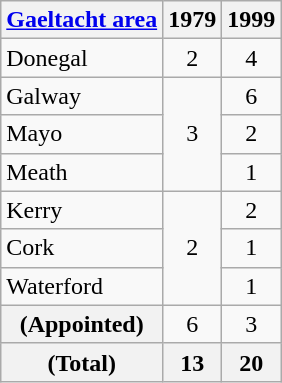<table class="wikitable sortable">
<tr>
<th><a href='#'>Gaeltacht area</a></th>
<th>1979</th>
<th>1999</th>
</tr>
<tr>
<td>Donegal</td>
<td align="center">2</td>
<td align="center">4</td>
</tr>
<tr>
<td>Galway</td>
<td rowspan="3" align="center">3</td>
<td align="center">6</td>
</tr>
<tr>
<td>Mayo</td>
<td align="center">2</td>
</tr>
<tr>
<td>Meath</td>
<td align="center">1</td>
</tr>
<tr>
<td>Kerry</td>
<td rowspan="3" align="center">2</td>
<td align="center">2</td>
</tr>
<tr>
<td>Cork</td>
<td align="center">1</td>
</tr>
<tr>
<td>Waterford</td>
<td align="center">1</td>
</tr>
<tr>
<th>(Appointed)</th>
<td align="center">6</td>
<td align="center">3</td>
</tr>
<tr>
<th>(Total)</th>
<th align="center">13</th>
<th align="center">20</th>
</tr>
</table>
